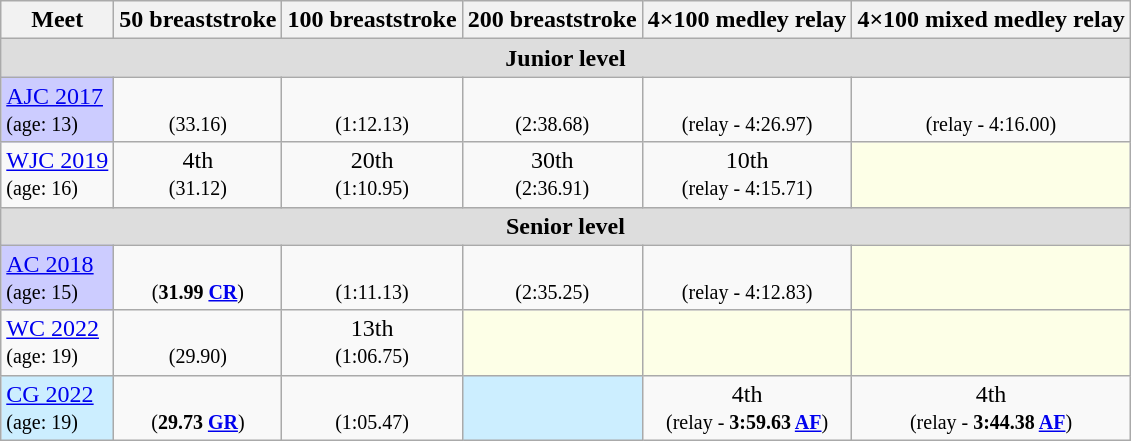<table class="sortable wikitable">
<tr>
<th>Meet</th>
<th class="unsortable">50 breaststroke</th>
<th class="unsortable">100 breaststroke</th>
<th class="unsortable">200 breaststroke</th>
<th class="unsortable">4×100 medley relay</th>
<th class="unsortable">4×100 mixed medley relay</th>
</tr>
<tr bgcolor="#DDDDDD">
<td colspan="6" align="center"><strong>Junior level</strong></td>
</tr>
<tr>
<td style="background:#ccccff"><a href='#'>AJC 2017</a><br><small>(age: 13)</small></td>
<td align="center"><br><small>(33.16)</small></td>
<td align="center"><br><small>(1:12.13)</small></td>
<td align="center"><br><small>(2:38.68)</small></td>
<td align="center"><br><small>(relay - 4:26.97)</small></td>
<td align="center"><br><small>(relay - 4:16.00)</small></td>
</tr>
<tr>
<td><a href='#'>WJC 2019</a><br><small>(age: 16)</small></td>
<td align="center">4th<br><small>(31.12)</small></td>
<td align="center">20th<br><small>(1:10.95)</small></td>
<td align="center">30th<br><small>(2:36.91)</small></td>
<td align="center">10th<br><small>(relay - 4:15.71)</small></td>
<td style="background:#fdffe7"></td>
</tr>
<tr bgcolor="#DDDDDD">
<td colspan="6" align="center"><strong>Senior level</strong></td>
</tr>
<tr>
<td style="background:#ccccff"><a href='#'>AC 2018</a><br><small>(age: 15)</small></td>
<td align="center"><br><small>(<strong>31.99 <a href='#'>CR</a></strong>)</small></td>
<td align="center"><br><small>(1:11.13)</small></td>
<td align="center"><br><small>(2:35.25)</small></td>
<td align="center"><br><small>(relay - 4:12.83)</small></td>
<td style="background:#fdffe7"></td>
</tr>
<tr>
<td><a href='#'>WC 2022</a><br><small>(age: 19)</small></td>
<td align="center"><br><small>(29.90)</small></td>
<td align="center">13th<br><small>(1:06.75)</small></td>
<td style="background:#fdffe7"></td>
<td style="background:#fdffe7"></td>
<td style="background:#fdffe7"></td>
</tr>
<tr>
<td style="background:#cceeff"><a href='#'>CG 2022</a><br><small>(age: 19)</small></td>
<td align="center"><br><small>(<strong>29.73 <a href='#'>GR</a></strong>)</small></td>
<td align="center"><br><small>(1:05.47)</small></td>
<td style="background:#cceeff"></td>
<td align="center">4th<br><small>(relay - <strong>3:59.63 <a href='#'>AF</a></strong>)</small></td>
<td align="center">4th<br><small>(relay - <strong>3:44.38 <a href='#'>AF</a></strong>)</small></td>
</tr>
</table>
